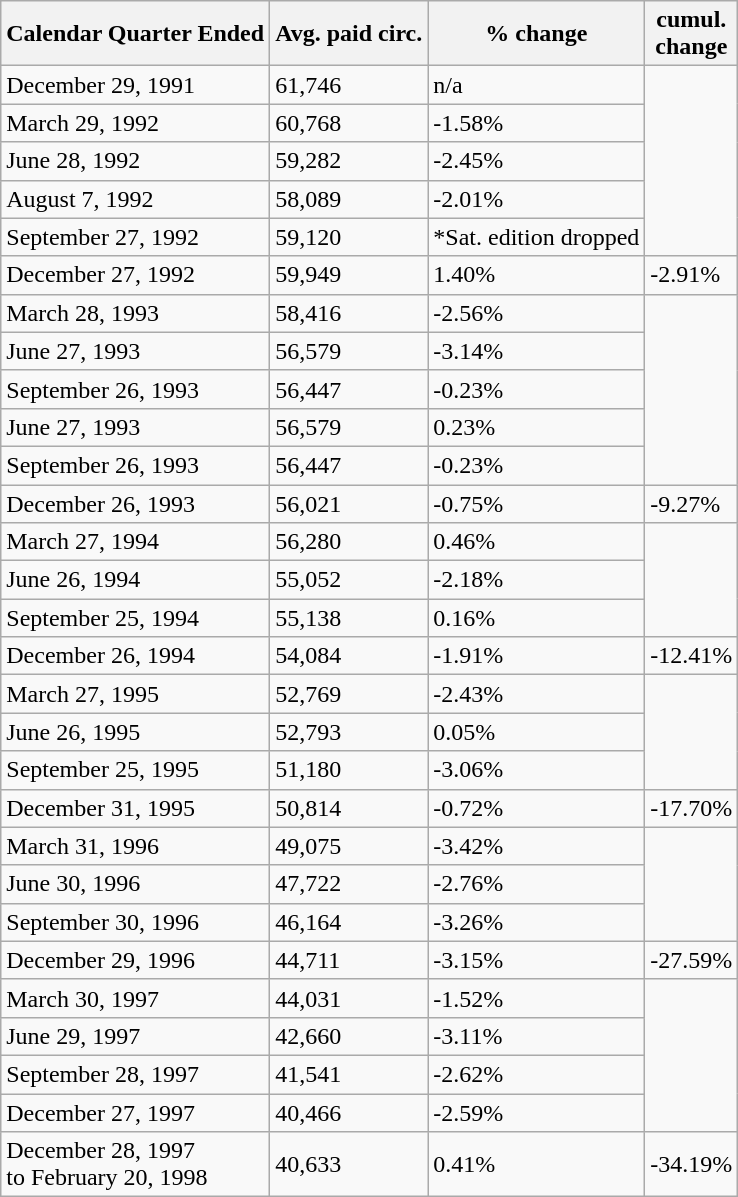<table class="wikitable">
<tr>
<th>Calendar Quarter Ended</th>
<th>Avg. paid circ.</th>
<th>% change</th>
<th>cumul.<br>change</th>
</tr>
<tr>
<td>December 29, 1991</td>
<td>61,746</td>
<td>n/a</td>
</tr>
<tr>
<td>March 29, 1992</td>
<td>60,768</td>
<td>-1.58%</td>
</tr>
<tr>
<td>June 28, 1992</td>
<td>59,282</td>
<td>-2.45%</td>
</tr>
<tr>
<td>August 7, 1992</td>
<td>58,089</td>
<td>-2.01%</td>
</tr>
<tr>
<td>September 27, 1992</td>
<td>59,120</td>
<td>*Sat. edition dropped</td>
</tr>
<tr>
<td>December 27, 1992</td>
<td>59,949</td>
<td>1.40%</td>
<td>-2.91%</td>
</tr>
<tr>
<td>March 28, 1993</td>
<td>58,416</td>
<td>-2.56%</td>
</tr>
<tr>
<td>June 27, 1993</td>
<td>56,579</td>
<td>-3.14%</td>
</tr>
<tr>
<td>September 26, 1993</td>
<td>56,447</td>
<td>-0.23%</td>
</tr>
<tr>
<td>June 27, 1993</td>
<td>56,579</td>
<td>0.23%</td>
</tr>
<tr>
<td>September 26, 1993</td>
<td>56,447</td>
<td>-0.23%</td>
</tr>
<tr>
<td>December 26, 1993</td>
<td>56,021</td>
<td>-0.75%</td>
<td>-9.27%</td>
</tr>
<tr>
<td>March 27, 1994</td>
<td>56,280</td>
<td>0.46%</td>
</tr>
<tr>
<td>June 26, 1994</td>
<td>55,052</td>
<td>-2.18%</td>
</tr>
<tr>
<td>September 25, 1994</td>
<td>55,138</td>
<td>0.16%</td>
</tr>
<tr>
<td>December 26, 1994</td>
<td>54,084</td>
<td>-1.91%</td>
<td>-12.41%</td>
</tr>
<tr>
<td>March 27, 1995</td>
<td>52,769</td>
<td>-2.43%</td>
</tr>
<tr>
<td>June 26, 1995</td>
<td>52,793</td>
<td>0.05%</td>
</tr>
<tr>
<td>September 25, 1995</td>
<td>51,180</td>
<td>-3.06%</td>
</tr>
<tr>
<td>December 31, 1995</td>
<td>50,814</td>
<td>-0.72%</td>
<td>-17.70%</td>
</tr>
<tr>
<td>March 31, 1996</td>
<td>49,075</td>
<td>-3.42%</td>
</tr>
<tr>
<td>June 30, 1996</td>
<td>47,722</td>
<td>-2.76%</td>
</tr>
<tr>
<td>September 30, 1996</td>
<td>46,164</td>
<td>-3.26%</td>
</tr>
<tr>
<td>December 29, 1996</td>
<td>44,711</td>
<td>-3.15%</td>
<td>-27.59%</td>
</tr>
<tr>
<td>March 30, 1997</td>
<td>44,031</td>
<td>-1.52%</td>
</tr>
<tr>
<td>June 29, 1997</td>
<td>42,660</td>
<td>-3.11%</td>
</tr>
<tr>
<td>September 28, 1997</td>
<td>41,541</td>
<td>-2.62%</td>
</tr>
<tr>
<td>December 27, 1997</td>
<td>40,466</td>
<td>-2.59%</td>
</tr>
<tr>
<td>December 28, 1997<br> to February 20, 1998</td>
<td>40,633</td>
<td>0.41%</td>
<td>-34.19%</td>
</tr>
</table>
